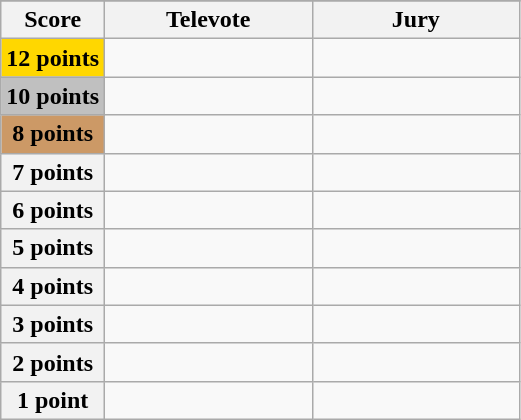<table class="wikitable">
<tr>
</tr>
<tr>
<th scope="col" width="20%">Score</th>
<th scope="col" width="40%">Televote</th>
<th scope="col" width="40%">Jury</th>
</tr>
<tr>
<th scope="row" style="background:gold">12 points</th>
<td></td>
<td></td>
</tr>
<tr>
<th scope="row" style="background:silver">10 points</th>
<td></td>
<td></td>
</tr>
<tr>
<th scope="row" style="background:#CC9966">8 points</th>
<td></td>
<td></td>
</tr>
<tr>
<th scope="row">7 points</th>
<td></td>
<td></td>
</tr>
<tr>
<th scope="row">6 points</th>
<td></td>
<td></td>
</tr>
<tr>
<th scope="row">5 points</th>
<td></td>
<td></td>
</tr>
<tr>
<th scope="row">4 points</th>
<td></td>
<td></td>
</tr>
<tr>
<th scope="row">3 points</th>
<td></td>
<td></td>
</tr>
<tr>
<th scope="row">2 points</th>
<td></td>
<td></td>
</tr>
<tr>
<th scope="row">1 point</th>
<td></td>
<td></td>
</tr>
</table>
